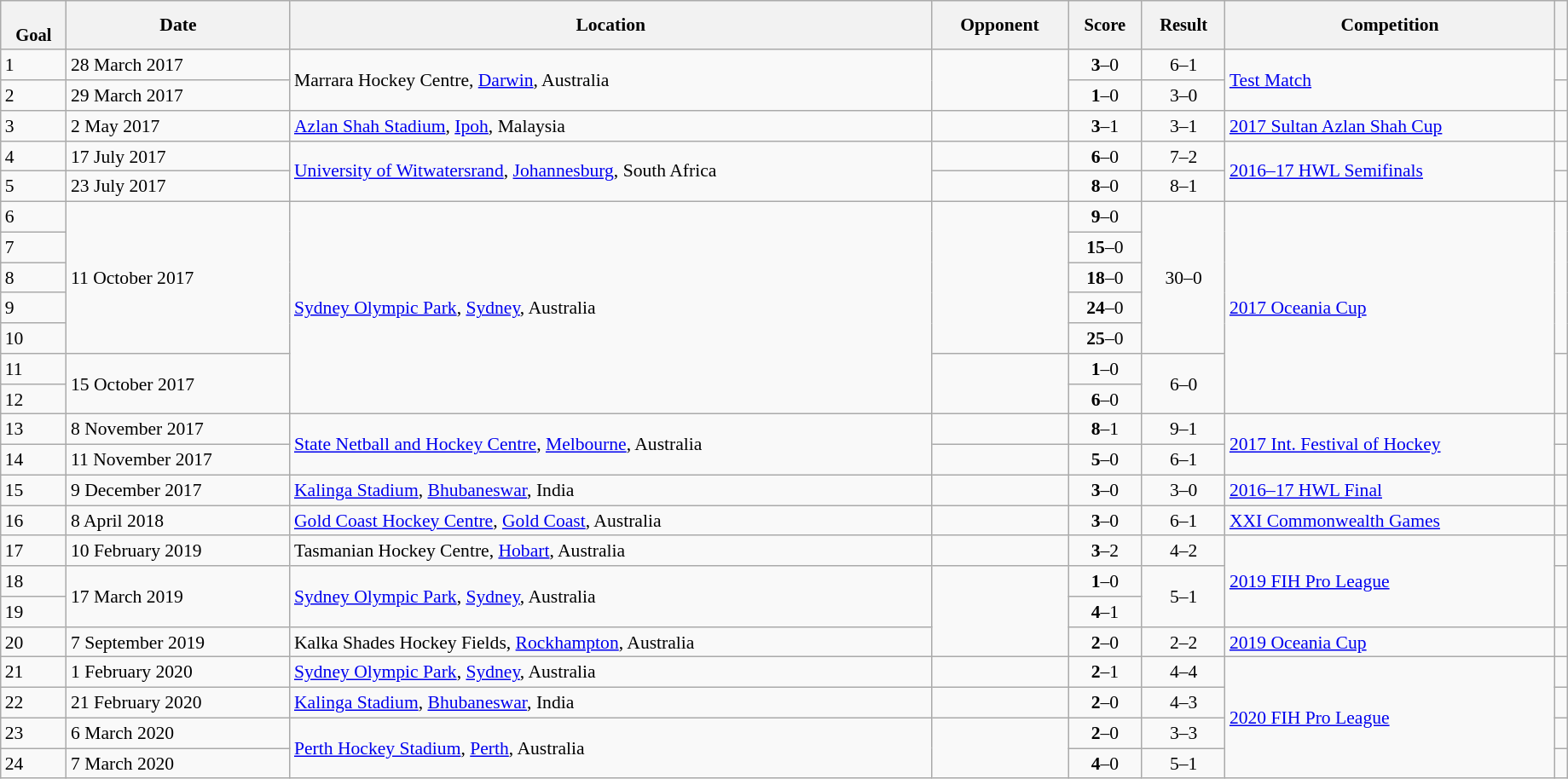<table class="wikitable sortable" style="font-size:90%" width=97%>
<tr>
<th style="font-size:95%;" data-sort-type=number><br>Goal</th>
<th align=center>Date</th>
<th>Location</th>
<th width=100>Opponent</th>
<th data-sort-type="number" style="font-size:95%">Score</th>
<th data-sort-type="number" style="font-size:95%">Result</th>
<th>Competition</th>
<th></th>
</tr>
<tr>
<td>1</td>
<td>28 March 2017</td>
<td rowspan=2>Marrara Hockey Centre, <a href='#'>Darwin</a>, Australia</td>
<td rowspan="2"></td>
<td align="center"><strong>3</strong>–0</td>
<td align="center">6–1</td>
<td rowspan=2><a href='#'>Test Match</a></td>
<td></td>
</tr>
<tr>
<td>2</td>
<td>29 March 2017</td>
<td align="center"><strong>1</strong>–0</td>
<td align="center">3–0</td>
<td></td>
</tr>
<tr>
<td>3</td>
<td>2 May 2017</td>
<td><a href='#'>Azlan Shah Stadium</a>, <a href='#'>Ipoh</a>, Malaysia</td>
<td></td>
<td align="center"><strong>3</strong>–1</td>
<td align="center">3–1</td>
<td><a href='#'>2017 Sultan Azlan Shah Cup</a></td>
<td></td>
</tr>
<tr>
<td>4</td>
<td>17 July 2017</td>
<td rowspan=2><a href='#'>University of Witwatersrand</a>, <a href='#'>Johannesburg</a>, South Africa</td>
<td></td>
<td align="center"><strong>6</strong>–0</td>
<td align="center">7–2</td>
<td rowspan=2><a href='#'>2016–17 HWL Semifinals</a></td>
<td></td>
</tr>
<tr>
<td>5</td>
<td>23 July 2017</td>
<td></td>
<td align="center"><strong>8</strong>–0</td>
<td align="center">8–1</td>
<td></td>
</tr>
<tr>
<td>6</td>
<td rowspan=5>11 October 2017</td>
<td rowspan=7><a href='#'>Sydney Olympic Park</a>, <a href='#'>Sydney</a>, Australia</td>
<td rowspan=5></td>
<td align="center"><strong>9</strong>–0</td>
<td rowspan=5; align="center">30–0</td>
<td rowspan=7><a href='#'>2017 Oceania Cup</a></td>
<td rowspan=5></td>
</tr>
<tr>
<td>7</td>
<td align="center"><strong>15</strong>–0</td>
</tr>
<tr>
<td>8</td>
<td align="center"><strong>18</strong>–0</td>
</tr>
<tr>
<td>9</td>
<td align="center"><strong>24</strong>–0</td>
</tr>
<tr>
<td>10</td>
<td align="center"><strong>25</strong>–0</td>
</tr>
<tr>
<td>11</td>
<td rowspan=2>15 October 2017</td>
<td rowspan=2></td>
<td align="center"><strong>1</strong>–0</td>
<td rowspan=2; align="center">6–0</td>
<td rowspan=2></td>
</tr>
<tr>
<td>12</td>
<td align="center"><strong>6</strong>–0</td>
</tr>
<tr>
<td>13</td>
<td>8 November 2017</td>
<td rowspan=2><a href='#'>State Netball and Hockey Centre</a>, <a href='#'>Melbourne</a>, Australia</td>
<td></td>
<td align="center"><strong>8</strong>–1</td>
<td align="center">9–1</td>
<td rowspan=2><a href='#'>2017 Int. Festival of Hockey</a></td>
<td></td>
</tr>
<tr>
<td>14</td>
<td>11 November 2017</td>
<td></td>
<td align="center"><strong>5</strong>–0</td>
<td align="center">6–1</td>
<td></td>
</tr>
<tr>
<td>15</td>
<td>9 December 2017</td>
<td><a href='#'>Kalinga Stadium</a>, <a href='#'>Bhubaneswar</a>, India</td>
<td></td>
<td align="center"><strong>3</strong>–0</td>
<td align="center">3–0</td>
<td><a href='#'>2016–17 HWL Final</a></td>
<td></td>
</tr>
<tr>
<td>16</td>
<td>8 April 2018</td>
<td><a href='#'>Gold Coast Hockey Centre</a>, <a href='#'>Gold Coast</a>, Australia</td>
<td></td>
<td align="center"><strong>3</strong>–0</td>
<td align="center">6–1</td>
<td><a href='#'>XXI Commonwealth Games</a></td>
<td></td>
</tr>
<tr>
<td>17</td>
<td>10 February 2019</td>
<td>Tasmanian Hockey Centre, <a href='#'>Hobart</a>, Australia</td>
<td></td>
<td align="center"><strong>3</strong>–2</td>
<td align="center">4–2</td>
<td rowspan=3><a href='#'>2019 FIH Pro League</a></td>
<td></td>
</tr>
<tr>
<td>18</td>
<td rowspan=2>17 March 2019</td>
<td rowspan=2><a href='#'>Sydney Olympic Park</a>, <a href='#'>Sydney</a>, Australia</td>
<td rowspan=3></td>
<td align="center"><strong>1</strong>–0</td>
<td rowspan=2; align="center">5–1</td>
<td rowspan=2></td>
</tr>
<tr>
<td>19</td>
<td align="center"><strong>4</strong>–1</td>
</tr>
<tr>
<td>20</td>
<td>7 September 2019</td>
<td>Kalka Shades Hockey Fields, <a href='#'>Rockhampton</a>, Australia</td>
<td align="center"><strong>2</strong>–0</td>
<td align="center">2–2</td>
<td><a href='#'>2019 Oceania Cup</a></td>
<td></td>
</tr>
<tr>
<td>21</td>
<td>1 February 2020</td>
<td><a href='#'>Sydney Olympic Park</a>, <a href='#'>Sydney</a>, Australia</td>
<td></td>
<td align="center"><strong>2</strong>–1</td>
<td align="center">4–4</td>
<td rowspan=4><a href='#'>2020 FIH Pro League</a></td>
<td></td>
</tr>
<tr>
<td>22</td>
<td>21 February 2020</td>
<td><a href='#'>Kalinga Stadium</a>, <a href='#'>Bhubaneswar</a>, India</td>
<td></td>
<td align="center"><strong>2</strong>–0</td>
<td align="center">4–3</td>
<td></td>
</tr>
<tr>
<td>23</td>
<td>6 March 2020</td>
<td rowspan=2><a href='#'>Perth Hockey Stadium</a>, <a href='#'>Perth</a>, Australia</td>
<td rowspan=2></td>
<td align="center"><strong>2</strong>–0</td>
<td align="center">3–3</td>
<td></td>
</tr>
<tr>
<td>24</td>
<td>7 March 2020</td>
<td align="center"><strong>4</strong>–0</td>
<td align="center">5–1</td>
<td></td>
</tr>
</table>
